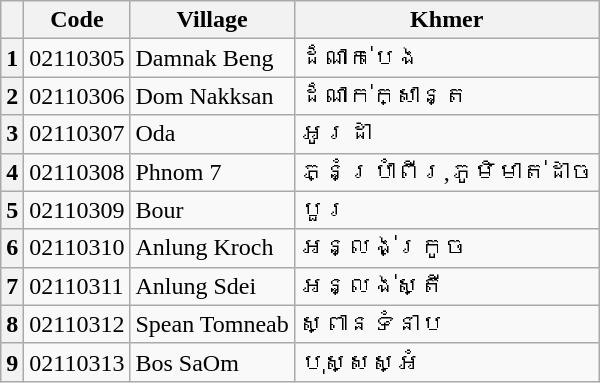<table class="wikitable">
<tr>
<th></th>
<th>Code</th>
<th>Village</th>
<th>Khmer</th>
</tr>
<tr>
<th>1</th>
<td>02110305</td>
<td>Damnak Beng</td>
<td>ដំណាក់បេង</td>
</tr>
<tr>
<th>2</th>
<td>02110306</td>
<td>Dom Nakksan</td>
<td>ដំណាក់ក្សាន្ត</td>
</tr>
<tr>
<th>3</th>
<td>02110307</td>
<td>Oda</td>
<td>អូរដា</td>
</tr>
<tr>
<th>4</th>
<td>02110308</td>
<td>Phnom 7</td>
<td>ភ្នំប្រាំពីរ,ភូមិមាត់ដាច</td>
</tr>
<tr>
<th>5</th>
<td>02110309</td>
<td>Bour</td>
<td>បួរ</td>
</tr>
<tr>
<th>6</th>
<td>02110310</td>
<td>Anlung Kroch</td>
<td>អន្លង់ក្រូច</td>
</tr>
<tr>
<th>7</th>
<td>02110311</td>
<td>Anlung Sdei</td>
<td>អន្លង់ស្តី</td>
</tr>
<tr>
<th>8</th>
<td>02110312</td>
<td>Spean Tomneab</td>
<td>ស្ពានទំនាប</td>
</tr>
<tr>
<th>9</th>
<td>02110313</td>
<td>Bos SaOm</td>
<td>បុស្សស្អំ</td>
</tr>
</table>
